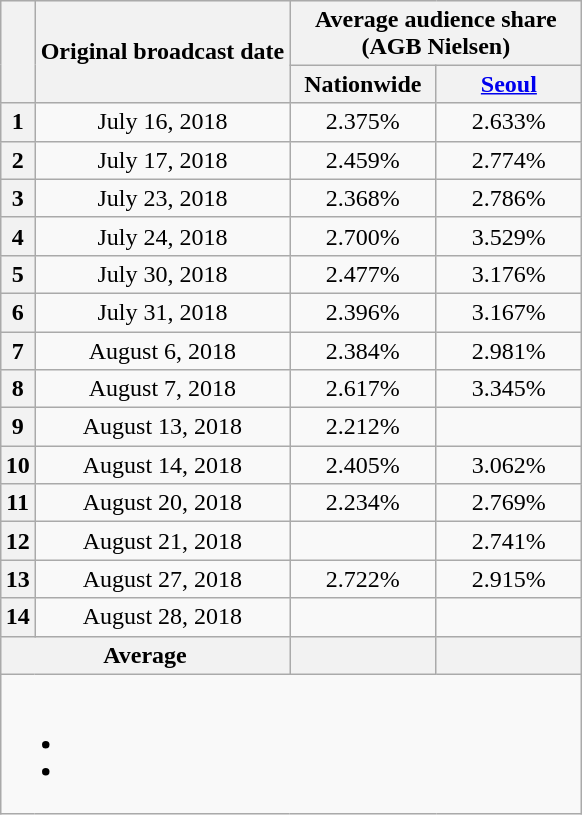<table class="wikitable" style="text-align:center;max-width:450px; margin-left: auto; margin-right: auto; border: none;">
<tr>
</tr>
<tr>
<th rowspan="2"></th>
<th rowspan="2">Original broadcast date</th>
<th colspan="2">Average audience share<br>(AGB Nielsen)</th>
</tr>
<tr>
<th width="90">Nationwide</th>
<th width="90"><a href='#'>Seoul</a></th>
</tr>
<tr>
<th>1</th>
<td>July 16, 2018</td>
<td>2.375%</td>
<td>2.633%</td>
</tr>
<tr>
<th>2</th>
<td>July 17, 2018</td>
<td>2.459%</td>
<td>2.774%</td>
</tr>
<tr>
<th>3</th>
<td>July 23, 2018</td>
<td>2.368%</td>
<td>2.786%</td>
</tr>
<tr>
<th>4</th>
<td>July 24, 2018</td>
<td>2.700%</td>
<td>3.529%</td>
</tr>
<tr>
<th>5</th>
<td>July 30, 2018</td>
<td>2.477%</td>
<td>3.176%</td>
</tr>
<tr>
<th>6</th>
<td>July 31, 2018</td>
<td>2.396%</td>
<td>3.167%</td>
</tr>
<tr>
<th>7</th>
<td>August 6, 2018</td>
<td>2.384%</td>
<td>2.981%</td>
</tr>
<tr>
<th>8</th>
<td>August 7, 2018</td>
<td>2.617%</td>
<td>3.345%</td>
</tr>
<tr>
<th>9</th>
<td>August 13, 2018</td>
<td>2.212%</td>
<td></td>
</tr>
<tr>
<th>10</th>
<td>August 14, 2018</td>
<td>2.405%</td>
<td>3.062%</td>
</tr>
<tr>
<th>11</th>
<td>August 20, 2018</td>
<td>2.234%</td>
<td>2.769%</td>
</tr>
<tr>
<th>12</th>
<td>August 21, 2018</td>
<td></td>
<td>2.741%</td>
</tr>
<tr>
<th>13</th>
<td>August 27, 2018</td>
<td>2.722%</td>
<td>2.915%</td>
</tr>
<tr>
<th>14</th>
<td>August 28, 2018</td>
<td></td>
<td></td>
</tr>
<tr>
<th colspan="2">Average</th>
<th></th>
<th></th>
</tr>
<tr>
<td colspan="6"><br><ul><li></li><li></li></ul></td>
</tr>
</table>
